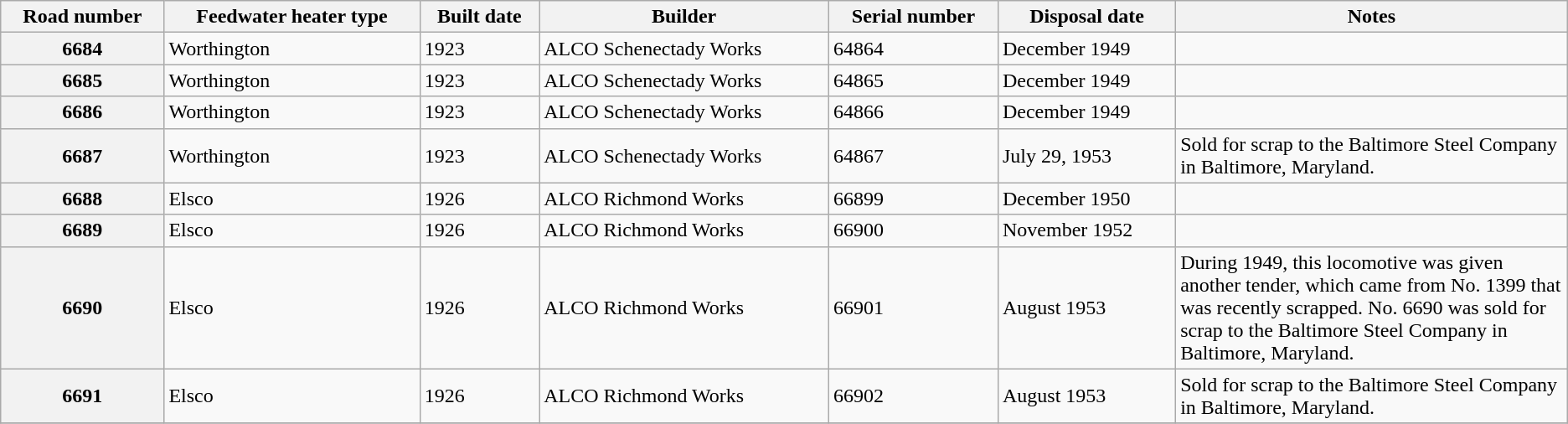<table class="wikitable sortable">
<tr>
<th scope="col">Road number</th>
<th scope="col">Feedwater heater type</th>
<th scope="col">Built date</th>
<th scope="col">Builder</th>
<th scope="col">Serial number</th>
<th scope="col">Disposal date</th>
<th scope="col" style="width:25%;">Notes</th>
</tr>
<tr>
<th scope="row">6684</th>
<td>Worthington</td>
<td>1923</td>
<td>ALCO Schenectady Works</td>
<td>64864</td>
<td>December 1949</td>
<td></td>
</tr>
<tr>
<th scope="row">6685</th>
<td>Worthington</td>
<td>1923</td>
<td>ALCO Schenectady Works</td>
<td>64865</td>
<td>December 1949</td>
<td></td>
</tr>
<tr>
<th scope="row">6686</th>
<td>Worthington</td>
<td>1923</td>
<td>ALCO Schenectady Works</td>
<td>64866</td>
<td>December 1949</td>
<td></td>
</tr>
<tr>
<th scope="row">6687</th>
<td>Worthington</td>
<td>1923</td>
<td>ALCO Schenectady Works</td>
<td>64867</td>
<td>July 29, 1953</td>
<td>Sold for scrap to the Baltimore Steel Company in Baltimore, Maryland.</td>
</tr>
<tr>
<th scope="row">6688</th>
<td>Elsco</td>
<td>1926</td>
<td>ALCO Richmond Works</td>
<td>66899</td>
<td>December 1950</td>
<td></td>
</tr>
<tr>
<th scope="row">6689</th>
<td>Elsco</td>
<td>1926</td>
<td>ALCO Richmond Works</td>
<td>66900</td>
<td>November 1952</td>
<td></td>
</tr>
<tr>
<th scope="row">6690</th>
<td>Elsco</td>
<td>1926</td>
<td>ALCO Richmond Works</td>
<td>66901</td>
<td>August 1953</td>
<td>During 1949, this locomotive was given another tender, which came from No. 1399 that was recently scrapped. No. 6690 was sold for scrap to the Baltimore Steel Company in Baltimore, Maryland.</td>
</tr>
<tr>
<th scope="row">6691</th>
<td>Elsco</td>
<td>1926</td>
<td>ALCO Richmond Works</td>
<td>66902</td>
<td>August 1953</td>
<td>Sold for scrap to the Baltimore Steel Company in Baltimore, Maryland.</td>
</tr>
<tr>
</tr>
</table>
